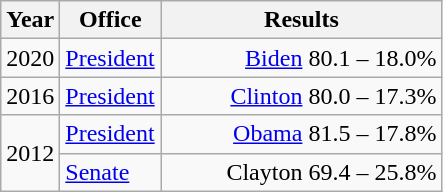<table class=wikitable>
<tr>
<th width="30">Year</th>
<th width="60">Office</th>
<th width="180">Results</th>
</tr>
<tr>
<td>2020</td>
<td><a href='#'>President</a></td>
<td align="right" ><a href='#'>Biden</a> 80.1 – 18.0%</td>
</tr>
<tr>
<td>2016</td>
<td><a href='#'>President</a></td>
<td align="right" ><a href='#'>Clinton</a> 80.0 – 17.3%</td>
</tr>
<tr>
<td rowspan="2">2012</td>
<td><a href='#'>President</a></td>
<td align="right" ><a href='#'>Obama</a> 81.5 – 17.8%</td>
</tr>
<tr>
<td><a href='#'>Senate</a></td>
<td align="right" >Clayton 69.4 – 25.8%</td>
</tr>
</table>
